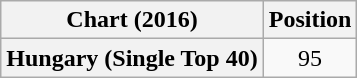<table class="wikitable plainrowheaders" style="text-align:center">
<tr>
<th>Chart (2016)</th>
<th>Position</th>
</tr>
<tr>
<th scope="row">Hungary (Single Top 40)</th>
<td>95</td>
</tr>
</table>
